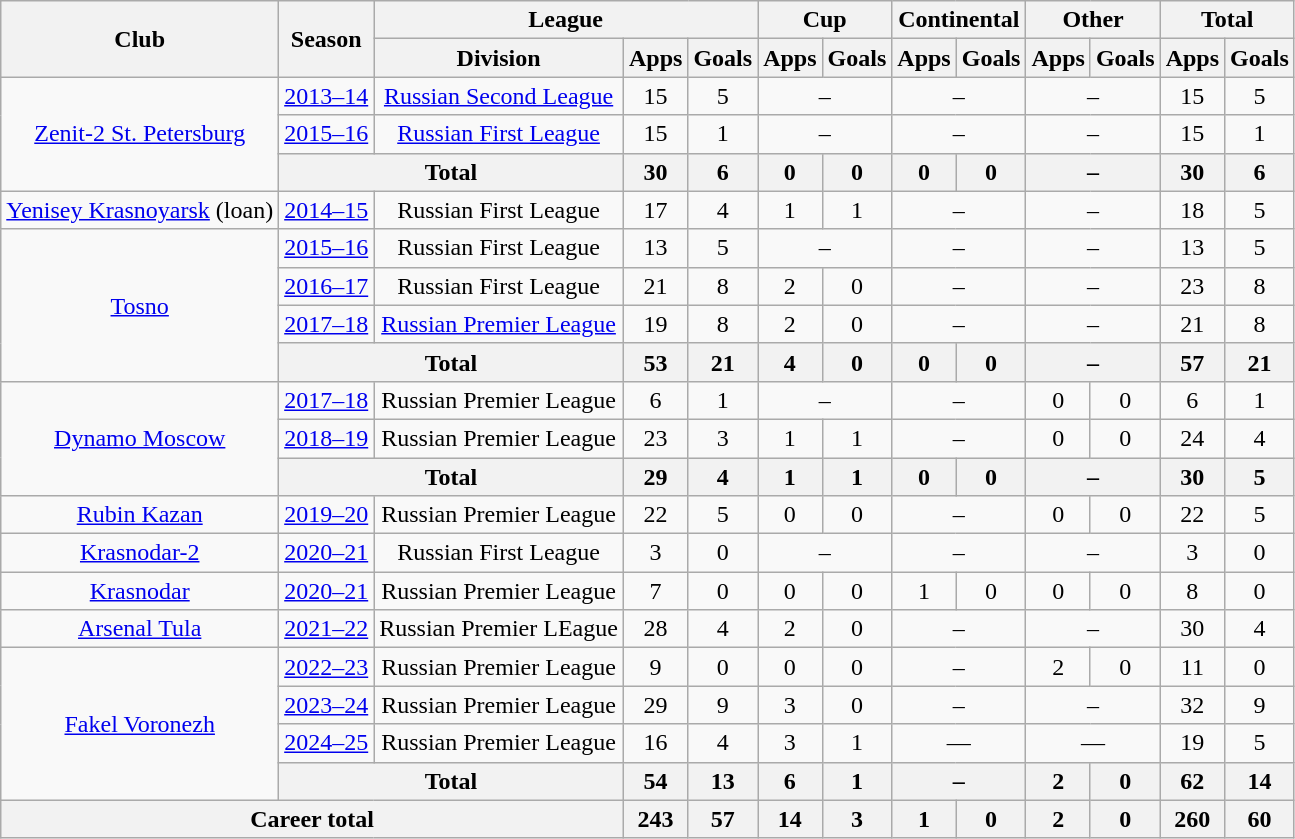<table class="wikitable" style="text-align: center;">
<tr>
<th rowspan=2>Club</th>
<th rowspan=2>Season</th>
<th colspan=3>League</th>
<th colspan=2>Cup</th>
<th colspan=2>Continental</th>
<th colspan=2>Other</th>
<th colspan=2>Total</th>
</tr>
<tr>
<th>Division</th>
<th>Apps</th>
<th>Goals</th>
<th>Apps</th>
<th>Goals</th>
<th>Apps</th>
<th>Goals</th>
<th>Apps</th>
<th>Goals</th>
<th>Apps</th>
<th>Goals</th>
</tr>
<tr>
<td rowspan="3"><a href='#'>Zenit-2 St. Petersburg</a></td>
<td><a href='#'>2013–14</a></td>
<td><a href='#'>Russian Second League</a></td>
<td>15</td>
<td>5</td>
<td colspan=2>–</td>
<td colspan=2>–</td>
<td colspan=2>–</td>
<td>15</td>
<td>5</td>
</tr>
<tr>
<td><a href='#'>2015–16</a></td>
<td><a href='#'>Russian First League</a></td>
<td>15</td>
<td>1</td>
<td colspan=2>–</td>
<td colspan=2>–</td>
<td colspan=2>–</td>
<td>15</td>
<td>1</td>
</tr>
<tr>
<th colspan=2>Total</th>
<th>30</th>
<th>6</th>
<th>0</th>
<th>0</th>
<th>0</th>
<th>0</th>
<th colspan=2>–</th>
<th>30</th>
<th>6</th>
</tr>
<tr>
<td><a href='#'>Yenisey Krasnoyarsk</a> (loan)</td>
<td><a href='#'>2014–15</a></td>
<td>Russian First League</td>
<td>17</td>
<td>4</td>
<td>1</td>
<td>1</td>
<td colspan=2>–</td>
<td colspan=2>–</td>
<td>18</td>
<td>5</td>
</tr>
<tr>
<td rowspan="4"><a href='#'>Tosno</a></td>
<td><a href='#'>2015–16</a></td>
<td>Russian First League</td>
<td>13</td>
<td>5</td>
<td colspan=2>–</td>
<td colspan=2>–</td>
<td colspan=2>–</td>
<td>13</td>
<td>5</td>
</tr>
<tr>
<td><a href='#'>2016–17</a></td>
<td>Russian First League</td>
<td>21</td>
<td>8</td>
<td>2</td>
<td>0</td>
<td colspan=2>–</td>
<td colspan=2>–</td>
<td>23</td>
<td>8</td>
</tr>
<tr>
<td><a href='#'>2017–18</a></td>
<td><a href='#'>Russian Premier League</a></td>
<td>19</td>
<td>8</td>
<td>2</td>
<td>0</td>
<td colspan=2>–</td>
<td colspan=2>–</td>
<td>21</td>
<td>8</td>
</tr>
<tr>
<th colspan=2>Total</th>
<th>53</th>
<th>21</th>
<th>4</th>
<th>0</th>
<th>0</th>
<th>0</th>
<th colspan=2>–</th>
<th>57</th>
<th>21</th>
</tr>
<tr>
<td rowspan="3"><a href='#'>Dynamo Moscow</a></td>
<td><a href='#'>2017–18</a></td>
<td>Russian Premier League</td>
<td>6</td>
<td>1</td>
<td colspan=2>–</td>
<td colspan=2>–</td>
<td>0</td>
<td>0</td>
<td>6</td>
<td>1</td>
</tr>
<tr>
<td><a href='#'>2018–19</a></td>
<td>Russian Premier League</td>
<td>23</td>
<td>3</td>
<td>1</td>
<td>1</td>
<td colspan=2>–</td>
<td>0</td>
<td>0</td>
<td>24</td>
<td>4</td>
</tr>
<tr>
<th colspan=2>Total</th>
<th>29</th>
<th>4</th>
<th>1</th>
<th>1</th>
<th>0</th>
<th>0</th>
<th colspan=2>–</th>
<th>30</th>
<th>5</th>
</tr>
<tr>
<td><a href='#'>Rubin Kazan</a></td>
<td><a href='#'>2019–20</a></td>
<td>Russian Premier League</td>
<td>22</td>
<td>5</td>
<td>0</td>
<td>0</td>
<td colspan=2>–</td>
<td>0</td>
<td>0</td>
<td>22</td>
<td>5</td>
</tr>
<tr>
<td><a href='#'>Krasnodar-2</a></td>
<td><a href='#'>2020–21</a></td>
<td>Russian First League</td>
<td>3</td>
<td>0</td>
<td colspan=2>–</td>
<td colspan=2>–</td>
<td colspan=2>–</td>
<td>3</td>
<td>0</td>
</tr>
<tr>
<td><a href='#'>Krasnodar</a></td>
<td><a href='#'>2020–21</a></td>
<td>Russian Premier League</td>
<td>7</td>
<td>0</td>
<td>0</td>
<td>0</td>
<td>1</td>
<td>0</td>
<td>0</td>
<td>0</td>
<td>8</td>
<td>0</td>
</tr>
<tr>
<td><a href='#'>Arsenal Tula</a></td>
<td><a href='#'>2021–22</a></td>
<td>Russian Premier LEague</td>
<td>28</td>
<td>4</td>
<td>2</td>
<td>0</td>
<td colspan=2>–</td>
<td colspan=2>–</td>
<td>30</td>
<td>4</td>
</tr>
<tr>
<td rowspan="4"><a href='#'>Fakel Voronezh</a></td>
<td><a href='#'>2022–23</a></td>
<td>Russian Premier League</td>
<td>9</td>
<td>0</td>
<td>0</td>
<td>0</td>
<td colspan=2>–</td>
<td>2</td>
<td>0</td>
<td>11</td>
<td>0</td>
</tr>
<tr>
<td><a href='#'>2023–24</a></td>
<td>Russian Premier League</td>
<td>29</td>
<td>9</td>
<td>3</td>
<td>0</td>
<td colspan=2>–</td>
<td colspan=2>–</td>
<td>32</td>
<td>9</td>
</tr>
<tr>
<td><a href='#'>2024–25</a></td>
<td>Russian Premier League</td>
<td>16</td>
<td>4</td>
<td>3</td>
<td>1</td>
<td colspan="2">—</td>
<td colspan="2">—</td>
<td>19</td>
<td>5</td>
</tr>
<tr>
<th colspan="2">Total</th>
<th>54</th>
<th>13</th>
<th>6</th>
<th>1</th>
<th colspan=2>–</th>
<th>2</th>
<th>0</th>
<th>62</th>
<th>14</th>
</tr>
<tr>
<th colspan="3">Career total</th>
<th>243</th>
<th>57</th>
<th>14</th>
<th>3</th>
<th>1</th>
<th>0</th>
<th>2</th>
<th>0</th>
<th>260</th>
<th>60</th>
</tr>
</table>
